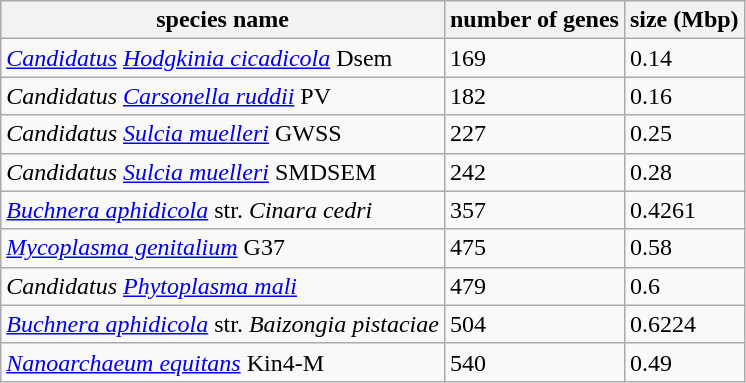<table class="wikitable sortable">
<tr>
<th>species name</th>
<th>number of genes</th>
<th>size (Mbp)</th>
</tr>
<tr>
<td><em><a href='#'>Candidatus</a> <a href='#'>Hodgkinia cicadicola</a></em> Dsem </td>
<td>169</td>
<td>0.14</td>
</tr>
<tr>
<td><em>Candidatus <a href='#'>Carsonella ruddii</a></em> PV </td>
<td>182</td>
<td>0.16</td>
</tr>
<tr>
<td><em>Candidatus <a href='#'>Sulcia muelleri</a></em> GWSS </td>
<td>227</td>
<td>0.25</td>
</tr>
<tr>
<td><em>Candidatus <a href='#'>Sulcia muelleri</a></em> SMDSEM </td>
<td>242</td>
<td>0.28</td>
</tr>
<tr>
<td><em><a href='#'>Buchnera aphidicola</a></em> str. <em>Cinara cedri</em> </td>
<td>357</td>
<td>0.4261</td>
</tr>
<tr>
<td><em><a href='#'>Mycoplasma genitalium</a></em> G37 </td>
<td>475</td>
<td>0.58</td>
</tr>
<tr>
<td><em>Candidatus <a href='#'>Phytoplasma mali</a></em> </td>
<td>479</td>
<td>0.6</td>
</tr>
<tr>
<td><em><a href='#'>Buchnera aphidicola</a></em> str. <em>Baizongia pistaciae</em> </td>
<td>504</td>
<td>0.6224</td>
</tr>
<tr>
<td><em><a href='#'>Nanoarchaeum equitans</a></em> Kin4-M </td>
<td>540</td>
<td>0.49</td>
</tr>
</table>
